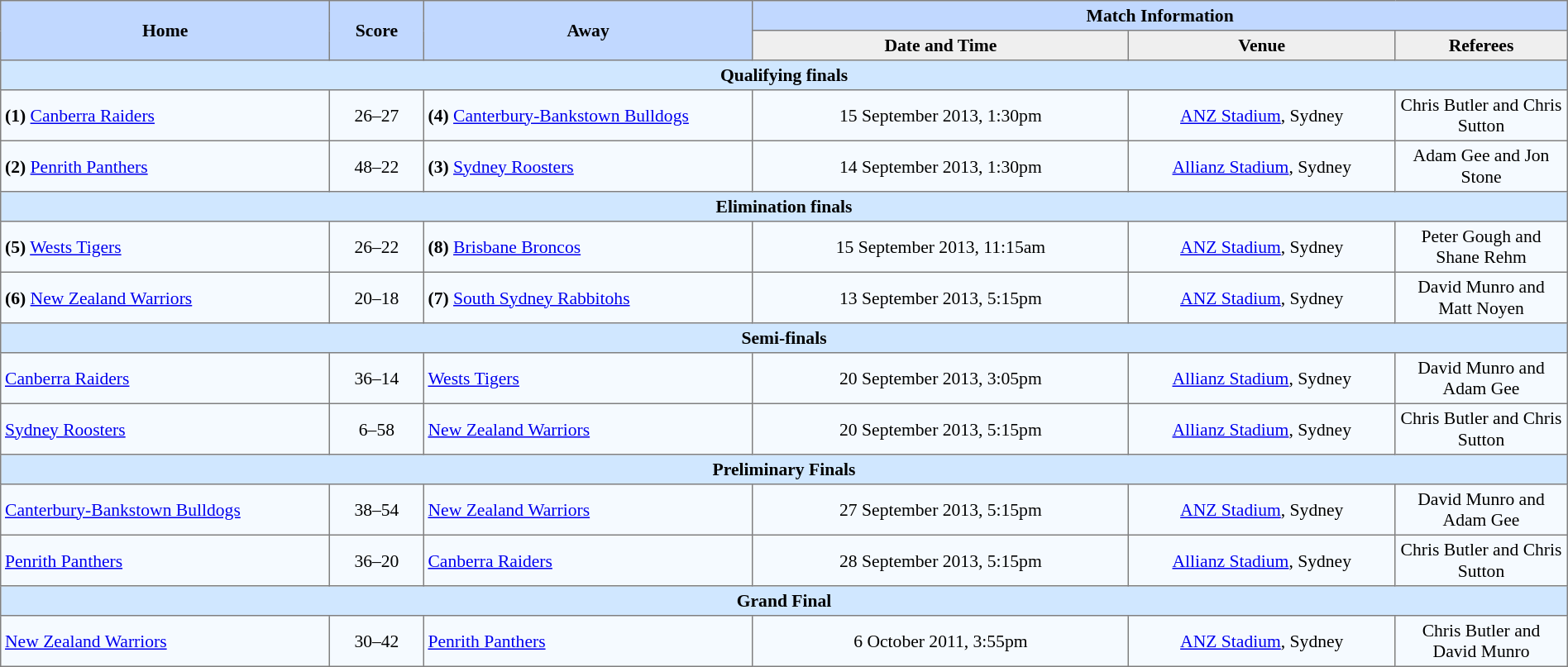<table border=1 style="border-collapse:collapse; font-size:90%; text-align:center;" cellpadding=3 cellspacing=0 width=100%>
<tr bgcolor=#C1D8FF>
<th rowspan=2 width=21%>Home</th>
<th rowspan=2 width=6%>Score</th>
<th rowspan=2 width=21%>Away</th>
<th colspan=3>Match Information</th>
</tr>
<tr bgcolor=#EFEFEF>
<th width=24%>Date and Time</th>
<th width=17%>Venue</th>
<th width=11%>Referees</th>
</tr>
<tr bgcolor="#D0E7FF">
<td colspan=6><strong>Qualifying finals</strong></td>
</tr>
<tr bgcolor=#F5FAFF>
<td align=left><strong>(1)</strong>  <a href='#'>Canberra Raiders</a></td>
<td>26–27</td>
<td align=left><strong>(4)</strong>  <a href='#'>Canterbury-Bankstown Bulldogs</a></td>
<td>15 September 2013, 1:30pm</td>
<td><a href='#'>ANZ Stadium</a>, Sydney</td>
<td>Chris Butler and Chris Sutton</td>
</tr>
<tr bgcolor=#F5FAFF>
<td align=left><strong>(2)</strong>  <a href='#'>Penrith Panthers</a></td>
<td>48–22</td>
<td align=left><strong>(3)</strong>  <a href='#'>Sydney Roosters</a></td>
<td>14 September 2013, 1:30pm</td>
<td><a href='#'>Allianz Stadium</a>, Sydney</td>
<td>Adam Gee and Jon Stone</td>
</tr>
<tr bgcolor="#D0E7FF">
<td colspan=6><strong>Elimination finals</strong></td>
</tr>
<tr bgcolor=#F5FAFF>
<td align=left><strong>(5)</strong>  <a href='#'>Wests Tigers</a></td>
<td>26–22</td>
<td align=left><strong>(8)</strong>  <a href='#'>Brisbane Broncos</a></td>
<td>15 September 2013, 11:15am</td>
<td><a href='#'>ANZ Stadium</a>, Sydney</td>
<td>Peter Gough and Shane Rehm</td>
</tr>
<tr bgcolor=#F5FAFF>
<td align=left><strong>(6)</strong>  <a href='#'>New Zealand Warriors</a></td>
<td>20–18</td>
<td align=left><strong>(7)</strong>  <a href='#'>South Sydney Rabbitohs</a></td>
<td>13 September 2013, 5:15pm</td>
<td><a href='#'>ANZ Stadium</a>, Sydney</td>
<td>David Munro and Matt Noyen</td>
</tr>
<tr bgcolor="#D0E7FF">
<td colspan=6><strong>Semi-finals</strong></td>
</tr>
<tr bgcolor=#F5FAFF>
<td align=left> <a href='#'>Canberra Raiders</a></td>
<td>36–14</td>
<td align=left> <a href='#'>Wests Tigers</a></td>
<td>20 September 2013, 3:05pm</td>
<td><a href='#'>Allianz Stadium</a>, Sydney</td>
<td>David Munro and Adam Gee</td>
</tr>
<tr bgcolor=#F5FAFF>
<td align=left> <a href='#'>Sydney Roosters</a></td>
<td>6–58</td>
<td align=left> <a href='#'>New Zealand Warriors</a></td>
<td>20 September 2013, 5:15pm</td>
<td><a href='#'>Allianz Stadium</a>, Sydney</td>
<td>Chris Butler and Chris Sutton</td>
</tr>
<tr bgcolor="#D0E7FF">
<td colspan=6><strong>Preliminary Finals</strong></td>
</tr>
<tr bgcolor=#F5FAFF>
<td align=left> <a href='#'>Canterbury-Bankstown Bulldogs</a></td>
<td>38–54</td>
<td align=left> <a href='#'>New Zealand Warriors</a></td>
<td>27 September 2013, 5:15pm</td>
<td><a href='#'>ANZ Stadium</a>, Sydney</td>
<td>David Munro and Adam Gee</td>
</tr>
<tr bgcolor=#F5FAFF>
<td align=left> <a href='#'>Penrith Panthers</a></td>
<td>36–20</td>
<td align=left> <a href='#'>Canberra Raiders</a></td>
<td>28 September 2013, 5:15pm</td>
<td><a href='#'>Allianz Stadium</a>, Sydney</td>
<td>Chris Butler and Chris Sutton</td>
</tr>
<tr bgcolor="#D0E7FF">
<td colspan=6><strong>Grand Final</strong></td>
</tr>
<tr bgcolor=#F5FAFF>
<td align=left> <a href='#'>New Zealand Warriors</a></td>
<td>30–42</td>
<td align=left> <a href='#'>Penrith Panthers</a></td>
<td>6 October 2011, 3:55pm</td>
<td><a href='#'>ANZ Stadium</a>, Sydney</td>
<td>Chris Butler and David Munro</td>
</tr>
</table>
